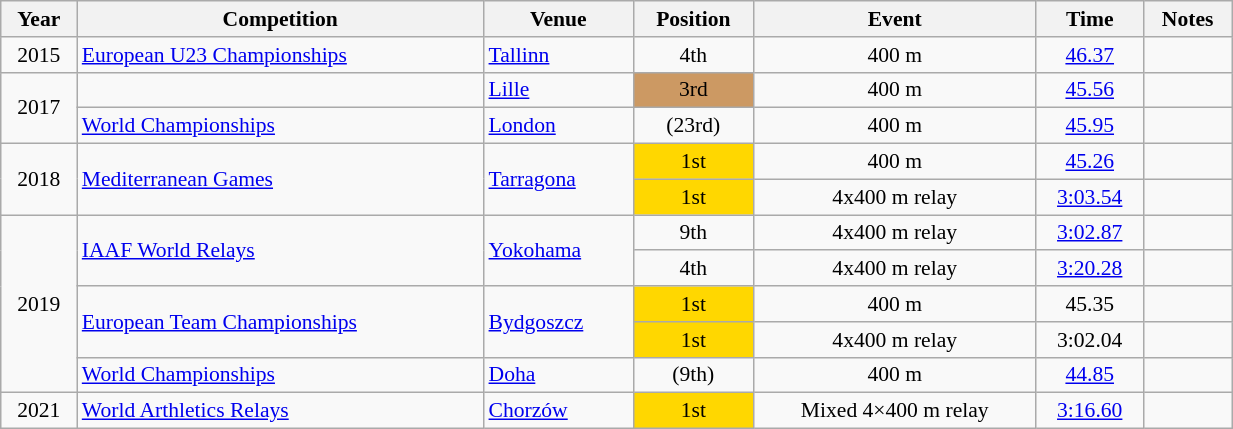<table class="wikitable sortable" width=65% style="font-size:90%; text-align:center;">
<tr>
<th>Year</th>
<th>Competition</th>
<th>Venue</th>
<th>Position</th>
<th>Event</th>
<th>Time</th>
<th>Notes</th>
</tr>
<tr>
<td>2015</td>
<td align=left><a href='#'>European U23 Championships</a></td>
<td align=left> <a href='#'>Tallinn</a></td>
<td>4th</td>
<td>400 m</td>
<td><a href='#'>46.37</a></td>
<td></td>
</tr>
<tr>
<td rowspan=2>2017</td>
<td align=left></td>
<td align=left> <a href='#'>Lille</a></td>
<td bgcolor=cc9963>3rd</td>
<td>400 m</td>
<td><a href='#'>45.56</a></td>
<td></td>
</tr>
<tr>
<td align=left><a href='#'>World Championships</a></td>
<td align=left> <a href='#'>London</a></td>
<td> (23rd)</td>
<td>400 m</td>
<td><a href='#'>45.95</a></td>
<td></td>
</tr>
<tr>
<td rowspan=2>2018</td>
<td align=left rowspan=2><a href='#'>Mediterranean Games</a></td>
<td align=left rowspan=2> <a href='#'>Tarragona</a></td>
<td bgcolor=gold>1st</td>
<td>400 m</td>
<td><a href='#'>45.26</a></td>
<td> </td>
</tr>
<tr>
<td bgcolor=gold>1st</td>
<td>4x400 m relay</td>
<td><a href='#'>3:03.54</a></td>
<td></td>
</tr>
<tr>
<td rowspan=5>2019</td>
<td align=left rowspan=2><a href='#'>IAAF World Relays</a></td>
<td align=left rowspan=2> <a href='#'>Yokohama</a></td>
<td>9th</td>
<td>4x400 m relay</td>
<td><a href='#'>3:02.87</a></td>
<td></td>
</tr>
<tr>
<td>4th</td>
<td>4x400 m relay</td>
<td><a href='#'>3:20.28</a></td>
<td></td>
</tr>
<tr>
<td align=left rowspan=2><a href='#'>European Team Championships</a></td>
<td align=left rowspan=2> <a href='#'>Bydgoszcz</a></td>
<td bgcolor=gold>1st</td>
<td>400 m</td>
<td>45.35</td>
<td></td>
</tr>
<tr>
<td bgcolor=gold>1st</td>
<td>4x400 m relay</td>
<td>3:02.04</td>
<td></td>
</tr>
<tr>
<td align=left><a href='#'>World Championships</a></td>
<td align=left> <a href='#'>Doha</a></td>
<td> (9th)</td>
<td>400 m</td>
<td><a href='#'>44.85</a></td>
<td></td>
</tr>
<tr>
<td>2021</td>
<td align=left><a href='#'>World Arthletics Relays</a></td>
<td align=left> <a href='#'>Chorzów</a></td>
<td bgcolor=gold>1st</td>
<td>Mixed 4×400 m relay</td>
<td><a href='#'>3:16.60</a></td>
<td></td>
</tr>
</table>
